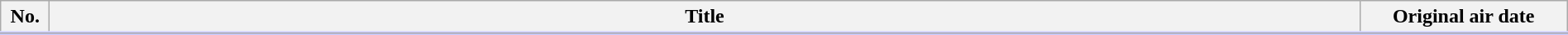<table class="wikitable" style="width:100%; margin:auto; background:#FFF;">
<tr style="border-bottom: 3px solid #CCF;">
<th style="width:2em;">No.</th>
<th>Title</th>
<th style="width:10em;">Original air date</th>
</tr>
<tr>
</tr>
</table>
